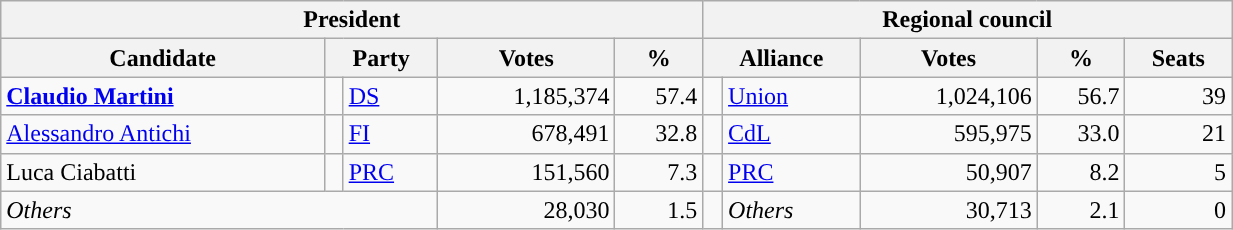<table class="wikitable" style="text-align:right; style="width=65%">
<tr>
<th colspan="5">President</th>
<th colspan="7">Regional council</th>
</tr>
<tr>
<th>Candidate</th>
<th colspan="2">Party</th>
<th>Votes</th>
<th>%</th>
<th colspan="2">Alliance</th>
<th>Votes</th>
<th>%</th>
<th>Seats</th>
</tr>
<tr>
<td style="text-align:left"><strong><a href='#'>Claudio Martini</a></strong></td>
<td></td>
<td style="text-align:left"><a href='#'>DS</a></td>
<td>1,185,374</td>
<td>57.4</td>
<td></td>
<td style="text-align:left"><a href='#'>Union</a></td>
<td>1,024,106</td>
<td>56.7</td>
<td>39</td>
</tr>
<tr>
<td style="text-align:left"><a href='#'>Alessandro Antichi</a></td>
<td></td>
<td style="text-align:left"><a href='#'>FI</a></td>
<td>678,491</td>
<td>32.8</td>
<td></td>
<td style="text-align:left"><a href='#'>CdL</a></td>
<td>595,975</td>
<td>33.0</td>
<td>21</td>
</tr>
<tr>
<td style="text-align:left">Luca Ciabatti</td>
<td></td>
<td style="text-align:left"><a href='#'>PRC</a></td>
<td>151,560</td>
<td>7.3</td>
<td></td>
<td style="text-align:left"><a href='#'>PRC</a></td>
<td>50,907</td>
<td>8.2</td>
<td>5</td>
</tr>
<tr>
<td colspan="3" style="text-align:left"><em>Others</em></td>
<td>28,030</td>
<td>1.5</td>
<td></td>
<td style="text-align:left"><em>Others</em></td>
<td>30,713</td>
<td>2.1</td>
<td>0</td>
</tr>
</table>
